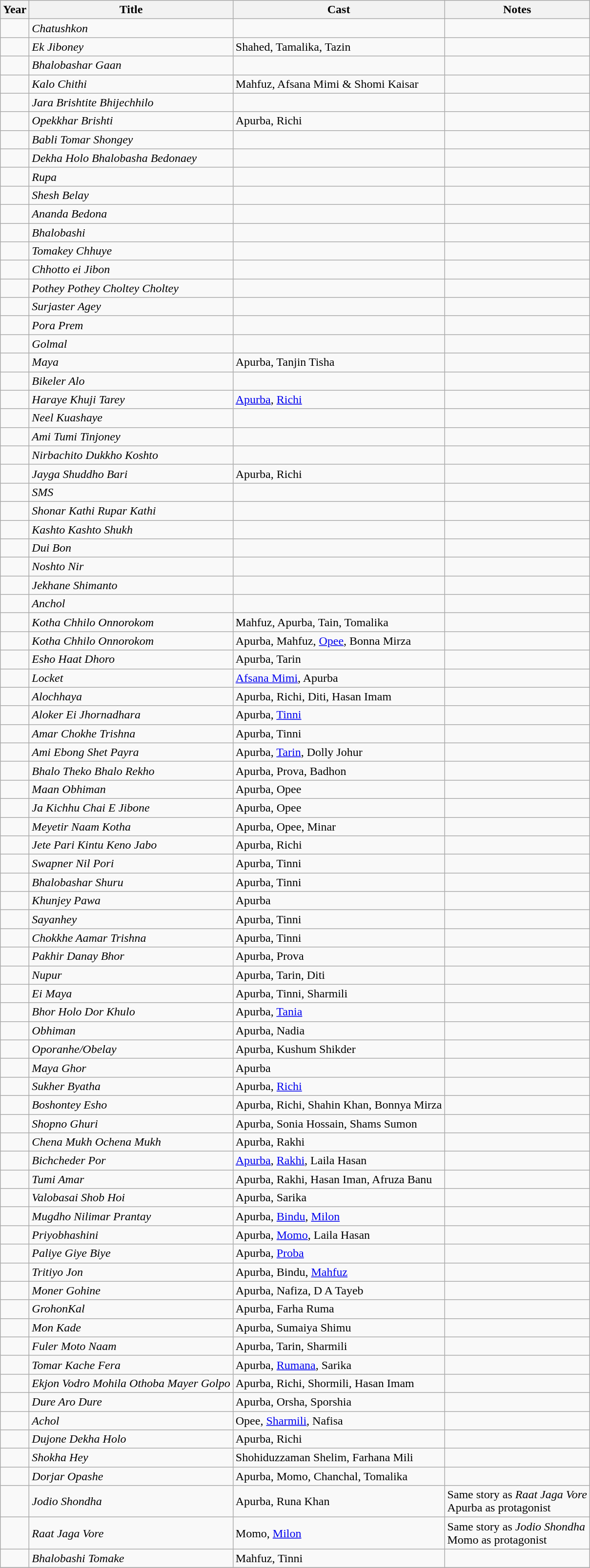<table class="wikitable sortable">
<tr>
<th>Year</th>
<th>Title</th>
<th>Cast</th>
<th>Notes</th>
</tr>
<tr>
<td></td>
<td><em>Chatushkon</em></td>
<td></td>
<td></td>
</tr>
<tr>
<td></td>
<td><em>Ek Jiboney</em></td>
<td>Shahed, Tamalika, Tazin</td>
<td></td>
</tr>
<tr>
<td></td>
<td><em>Bhalobashar Gaan</em></td>
<td></td>
<td></td>
</tr>
<tr>
<td></td>
<td><em>Kalo Chithi</em></td>
<td>Mahfuz, Afsana Mimi & Shomi Kaisar</td>
<td></td>
</tr>
<tr>
<td></td>
<td><em>Jara Brishtite Bhijechhilo</em></td>
<td></td>
<td></td>
</tr>
<tr>
<td></td>
<td><em>Opekkhar Brishti</em></td>
<td>Apurba, Richi</td>
<td></td>
</tr>
<tr>
<td></td>
<td><em>Babli Tomar Shongey</em></td>
<td></td>
<td></td>
</tr>
<tr>
<td></td>
<td><em>Dekha Holo Bhalobasha Bedonaey</em></td>
<td></td>
<td></td>
</tr>
<tr>
<td></td>
<td><em>Rupa</em></td>
<td></td>
<td></td>
</tr>
<tr>
<td></td>
<td><em>Shesh Belay</em></td>
<td></td>
<td></td>
</tr>
<tr>
<td></td>
<td><em>Ananda Bedona</em></td>
<td></td>
<td></td>
</tr>
<tr>
<td></td>
<td><em>Bhalobashi</em></td>
<td></td>
<td></td>
</tr>
<tr>
<td></td>
<td><em>Tomakey Chhuye</em></td>
<td></td>
<td></td>
</tr>
<tr>
<td></td>
<td><em>Chhotto ei Jibon</em></td>
<td></td>
<td></td>
</tr>
<tr>
<td></td>
<td><em>Pothey Pothey Choltey Choltey</em></td>
<td></td>
<td></td>
</tr>
<tr>
<td></td>
<td><em>Surjaster Agey</em></td>
<td></td>
<td></td>
</tr>
<tr>
<td></td>
<td><em>Pora Prem</em></td>
<td></td>
<td></td>
</tr>
<tr>
<td></td>
<td><em>Golmal</em></td>
<td></td>
<td></td>
</tr>
<tr>
<td></td>
<td><em>Maya</em></td>
<td>Apurba, Tanjin Tisha</td>
<td></td>
</tr>
<tr>
<td></td>
<td><em>Bikeler Alo</em></td>
<td></td>
<td></td>
</tr>
<tr>
<td></td>
<td><em>Haraye Khuji Tarey</em></td>
<td><a href='#'>Apurba</a>, <a href='#'>Richi</a></td>
<td></td>
</tr>
<tr>
<td></td>
<td><em>Neel Kuashaye</em></td>
<td></td>
<td></td>
</tr>
<tr>
<td></td>
<td><em>Ami Tumi Tinjoney</em></td>
<td></td>
<td></td>
</tr>
<tr>
<td></td>
<td><em>Nirbachito Dukkho Koshto</em></td>
<td></td>
<td></td>
</tr>
<tr>
<td></td>
<td><em>Jayga Shuddho Bari</em></td>
<td>Apurba, Richi</td>
<td></td>
</tr>
<tr>
<td></td>
<td><em>SMS</em></td>
<td></td>
<td></td>
</tr>
<tr>
<td></td>
<td><em>Shonar Kathi Rupar Kathi</em></td>
<td></td>
<td></td>
</tr>
<tr>
<td></td>
<td><em>Kashto Kashto Shukh</em></td>
<td></td>
<td></td>
</tr>
<tr>
<td></td>
<td><em>Dui Bon</em></td>
<td></td>
<td></td>
</tr>
<tr>
<td></td>
<td><em>Noshto Nir</em></td>
<td></td>
<td></td>
</tr>
<tr>
<td></td>
<td><em>Jekhane Shimanto</em></td>
<td></td>
<td></td>
</tr>
<tr>
<td></td>
<td><em>Anchol</em></td>
<td></td>
<td></td>
</tr>
<tr>
<td></td>
<td><em>Kotha Chhilo Onnorokom</em></td>
<td>Mahfuz, Apurba, Tain, Tomalika</td>
<td></td>
</tr>
<tr>
<td></td>
<td><em>Kotha Chhilo Onnorokom</em></td>
<td>Apurba, Mahfuz, <a href='#'>Opee</a>, Bonna Mirza</td>
<td></td>
</tr>
<tr>
<td></td>
<td><em>Esho Haat Dhoro</em></td>
<td>Apurba, Tarin</td>
<td></td>
</tr>
<tr>
<td></td>
<td><em>Locket</em></td>
<td><a href='#'>Afsana Mimi</a>, Apurba</td>
<td></td>
</tr>
<tr>
<td></td>
<td><em>Alochhaya</em></td>
<td>Apurba, Richi, Diti, Hasan Imam</td>
<td></td>
</tr>
<tr>
<td></td>
<td><em>Aloker Ei Jhornadhara</em></td>
<td>Apurba, <a href='#'>Tinni</a></td>
<td></td>
</tr>
<tr>
<td></td>
<td><em>Amar Chokhe Trishna</em></td>
<td>Apurba, Tinni</td>
<td></td>
</tr>
<tr>
<td></td>
<td><em>Ami Ebong Shet Payra</em></td>
<td>Apurba, <a href='#'>Tarin</a>, Dolly Johur</td>
<td></td>
</tr>
<tr>
<td></td>
<td><em>Bhalo Theko Bhalo Rekho</em></td>
<td>Apurba, Prova, Badhon</td>
<td></td>
</tr>
<tr>
<td></td>
<td><em>Maan Obhiman</em></td>
<td>Apurba, Opee</td>
<td></td>
</tr>
<tr>
<td></td>
<td><em>Ja Kichhu Chai E Jibone</em></td>
<td>Apurba, Opee</td>
<td></td>
</tr>
<tr>
<td></td>
<td><em>Meyetir Naam Kotha</em></td>
<td>Apurba, Opee,  Minar</td>
<td></td>
</tr>
<tr>
<td></td>
<td><em>Jete Pari Kintu Keno Jabo</em></td>
<td>Apurba, Richi</td>
<td></td>
</tr>
<tr>
<td></td>
<td><em>Swapner Nil Pori</em></td>
<td>Apurba, Tinni</td>
<td></td>
</tr>
<tr>
<td></td>
<td><em>Bhalobashar Shuru </em></td>
<td>Apurba, Tinni</td>
<td></td>
</tr>
<tr>
<td></td>
<td><em>Khunjey Pawa</em></td>
<td>Apurba</td>
<td></td>
</tr>
<tr>
<td></td>
<td><em>Sayanhey</em></td>
<td>Apurba, Tinni</td>
<td></td>
</tr>
<tr>
<td></td>
<td><em>Chokkhe Aamar Trishna</em></td>
<td>Apurba, Tinni</td>
<td></td>
</tr>
<tr>
<td></td>
<td><em>Pakhir Danay Bhor</em></td>
<td>Apurba, Prova</td>
<td></td>
</tr>
<tr>
<td></td>
<td><em>Nupur </em></td>
<td>Apurba, Tarin, Diti</td>
<td></td>
</tr>
<tr>
<td></td>
<td><em>Ei Maya</em></td>
<td>Apurba, Tinni, Sharmili</td>
<td></td>
</tr>
<tr>
<td></td>
<td><em>Bhor Holo Dor Khulo</em></td>
<td>Apurba, <a href='#'>Tania</a></td>
<td></td>
</tr>
<tr>
<td></td>
<td><em>Obhiman</em></td>
<td>Apurba, Nadia</td>
<td></td>
</tr>
<tr>
<td></td>
<td><em>Oporanhe/Obelay</em></td>
<td>Apurba, Kushum Shikder</td>
<td></td>
</tr>
<tr>
<td></td>
<td><em>Maya Ghor</em></td>
<td>Apurba</td>
<td></td>
</tr>
<tr>
<td></td>
<td><em>Sukher Byatha</em></td>
<td>Apurba, <a href='#'>Richi</a></td>
<td></td>
</tr>
<tr>
<td></td>
<td><em>Boshontey Esho</em></td>
<td>Apurba, Richi, Shahin Khan, Bonnya Mirza</td>
<td></td>
</tr>
<tr>
<td></td>
<td><em>Shopno Ghuri</em></td>
<td>Apurba, Sonia Hossain, Shams Sumon</td>
<td></td>
</tr>
<tr>
<td></td>
<td><em>Chena Mukh Ochena Mukh</em></td>
<td>Apurba, Rakhi</td>
<td></td>
</tr>
<tr>
<td></td>
<td><em>Bichcheder Por</em></td>
<td><a href='#'>Apurba</a>, <a href='#'>Rakhi</a>, Laila Hasan</td>
<td></td>
</tr>
<tr>
<td></td>
<td><em>Tumi Amar</em></td>
<td>Apurba, Rakhi, Hasan Iman, Afruza Banu</td>
<td></td>
</tr>
<tr>
<td></td>
<td><em>Valobasai Shob Hoi</em></td>
<td>Apurba, Sarika</td>
<td></td>
</tr>
<tr>
<td></td>
<td><em>Mugdho Nilimar Prantay</em></td>
<td>Apurba, <a href='#'>Bindu</a>, <a href='#'>Milon</a></td>
<td></td>
</tr>
<tr>
<td></td>
<td><em>Priyobhashini </em></td>
<td>Apurba, <a href='#'>Momo</a>, Laila Hasan</td>
<td></td>
</tr>
<tr>
<td></td>
<td><em>Paliye Giye Biye</em></td>
<td>Apurba, <a href='#'>Proba</a></td>
<td></td>
</tr>
<tr>
<td></td>
<td><em>Tritiyo Jon</em></td>
<td>Apurba, Bindu, <a href='#'>Mahfuz</a></td>
<td></td>
</tr>
<tr>
<td></td>
<td><em>Moner Gohine </em></td>
<td>Apurba, Nafiza, D A Tayeb</td>
<td></td>
</tr>
<tr>
<td></td>
<td><em>GrohonKal</em></td>
<td>Apurba, Farha Ruma</td>
<td></td>
</tr>
<tr>
<td></td>
<td><em>Mon Kade</em></td>
<td>Apurba, Sumaiya Shimu</td>
<td></td>
</tr>
<tr>
<td></td>
<td><em>Fuler Moto Naam</em></td>
<td>Apurba, Tarin, Sharmili</td>
<td></td>
</tr>
<tr>
<td></td>
<td><em>Tomar Kache Fera</em></td>
<td>Apurba, <a href='#'>Rumana</a>, Sarika</td>
<td></td>
</tr>
<tr>
<td></td>
<td><em>Ekjon Vodro Mohila Othoba Mayer Golpo</em></td>
<td>Apurba, Richi, Shormili, Hasan Imam</td>
<td></td>
</tr>
<tr>
<td></td>
<td><em>Dure Aro Dure</em></td>
<td>Apurba, Orsha, Sporshia</td>
<td></td>
</tr>
<tr>
<td></td>
<td><em>Achol</em></td>
<td>Opee, <a href='#'>Sharmili</a>, Nafisa</td>
<td></td>
</tr>
<tr>
<td></td>
<td><em>Dujone Dekha Holo</em></td>
<td>Apurba, Richi</td>
<td></td>
</tr>
<tr>
<td></td>
<td><em>Shokha Hey</em></td>
<td>Shohiduzzaman Shelim, Farhana Mili</td>
<td></td>
</tr>
<tr>
<td></td>
<td><em>Dorjar Opashe</em></td>
<td>Apurba, Momo, Chanchal, Tomalika</td>
<td></td>
</tr>
<tr>
<td></td>
<td><em>Jodio Shondha</em></td>
<td>Apurba, Runa Khan</td>
<td>Same story as <em>Raat Jaga Vore</em><br> Apurba as protagonist</td>
</tr>
<tr>
<td></td>
<td><em>Raat Jaga Vore</em></td>
<td>Momo, <a href='#'>Milon</a></td>
<td>Same story as <em>Jodio Shondha</em><br> Momo as protagonist</td>
</tr>
<tr>
<td></td>
<td><em>Bhalobashi Tomake</em></td>
<td>Mahfuz, Tinni</td>
<td></td>
</tr>
<tr>
</tr>
</table>
